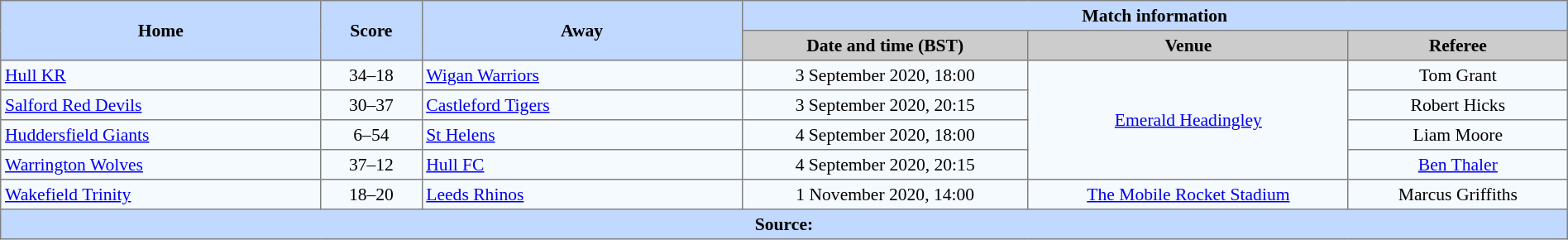<table border=1 style="border-collapse:collapse; font-size:90%; text-align:center;" cellpadding=3 cellspacing=0 width=100%>
<tr bgcolor=#C1D8FF>
<th rowspan=2 width=19%>Home</th>
<th rowspan=2 width=6%>Score</th>
<th rowspan=2 width=19%>Away</th>
<th colspan=4>Match information</th>
</tr>
<tr bgcolor=#CCCCCC>
<th width=17%>Date and time (BST)</th>
<th width=19%>Venue</th>
<th width=13%>Referee</th>
</tr>
<tr bgcolor=#F5FAFF>
<td align=left> <a href='#'>Hull KR</a></td>
<td>34–18</td>
<td align=left> <a href='#'>Wigan Warriors</a></td>
<td>3 September 2020, 18:00</td>
<td Rowspan=4><a href='#'>Emerald Headingley</a></td>
<td>Tom Grant</td>
</tr>
<tr bgcolor=#F5FAFF>
<td align=left> <a href='#'>Salford Red Devils</a></td>
<td>30–37</td>
<td align=left> <a href='#'>Castleford Tigers</a></td>
<td>3 September 2020, 20:15</td>
<td>Robert Hicks</td>
</tr>
<tr bgcolor=#F5FAFF>
<td align=left> <a href='#'>Huddersfield Giants</a></td>
<td>6–54</td>
<td align=left> <a href='#'>St Helens</a></td>
<td>4 September 2020, 18:00</td>
<td>Liam Moore</td>
</tr>
<tr bgcolor=#F5FAFF>
<td align=left> <a href='#'>Warrington Wolves</a></td>
<td>37–12</td>
<td align=left> <a href='#'>Hull FC</a></td>
<td>4 September 2020, 20:15</td>
<td><a href='#'>Ben Thaler</a></td>
</tr>
<tr bgcolor=#F5FAFF>
<td align=left> <a href='#'>Wakefield Trinity</a></td>
<td>18–20</td>
<td align=left> <a href='#'>Leeds Rhinos</a></td>
<td>1 November 2020, 14:00</td>
<td><a href='#'>The Mobile Rocket Stadium</a></td>
<td>Marcus Griffiths</td>
</tr>
<tr style="background:#c1d8ff;">
<th colspan=7>Source:</th>
</tr>
</table>
